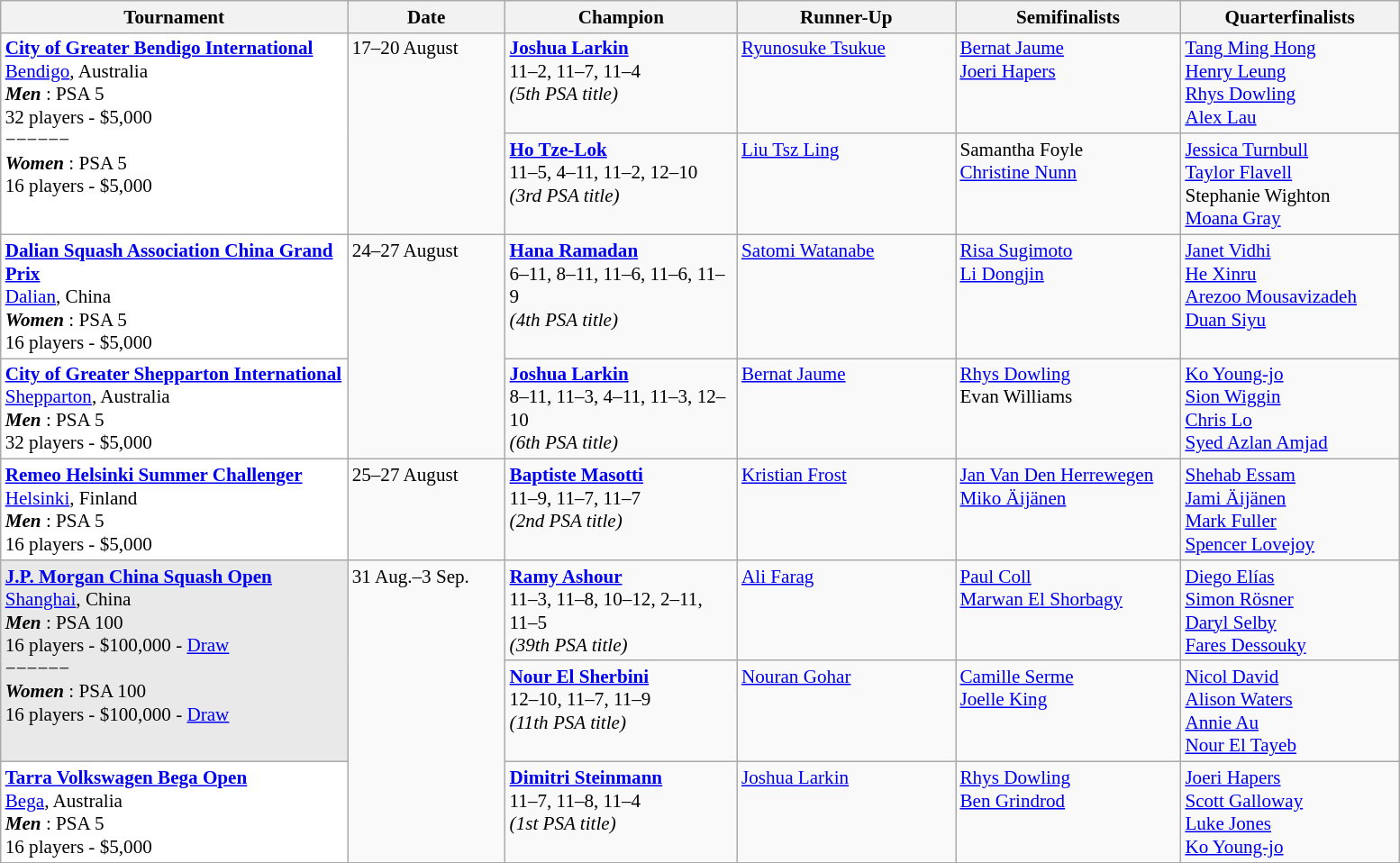<table class="wikitable" style="font-size:88%">
<tr>
<th width=250>Tournament</th>
<th width=110>Date</th>
<th width=165>Champion</th>
<th width=155>Runner-Up</th>
<th width=160>Semifinalists</th>
<th width=155>Quarterfinalists</th>
</tr>
<tr valign=top>
<td rowspan=2 style="background:#fff;"><strong><a href='#'>City of Greater Bendigo International</a></strong><br> <a href='#'>Bendigo</a>, Australia<br><strong> <em>Men</em> </strong>: PSA 5<br>32 players - $5,000<br>−−−−−−<br><strong> <em>Women</em> </strong>: PSA 5<br>16 players - $5,000</td>
<td rowspan=2>17–20 August</td>
<td> <strong><a href='#'>Joshua Larkin</a></strong><br>11–2, 11–7, 11–4<br><em>(5th PSA title)</em></td>
<td> <a href='#'>Ryunosuke Tsukue</a></td>
<td> <a href='#'>Bernat Jaume</a><br> <a href='#'>Joeri Hapers</a></td>
<td> <a href='#'>Tang Ming Hong</a><br> <a href='#'>Henry Leung</a><br> <a href='#'>Rhys Dowling</a><br> <a href='#'>Alex Lau</a></td>
</tr>
<tr valign=top>
<td> <strong><a href='#'>Ho Tze-Lok</a></strong><br>11–5, 4–11, 11–2, 12–10<br><em>(3rd PSA title)</em></td>
<td> <a href='#'>Liu Tsz Ling</a></td>
<td> Samantha Foyle<br> <a href='#'>Christine Nunn</a></td>
<td> <a href='#'>Jessica Turnbull</a><br> <a href='#'>Taylor Flavell</a><br> Stephanie Wighton<br> <a href='#'>Moana Gray</a></td>
</tr>
<tr valign=top>
<td style="background:#fff;"><strong><a href='#'>Dalian Squash Association China Grand Prix</a></strong><br> <a href='#'>Dalian</a>, China<br><strong> <em>Women</em> </strong>: PSA 5<br>16 players - $5,000</td>
<td rowspan=2>24–27 August</td>
<td> <strong><a href='#'>Hana Ramadan</a></strong><br>6–11, 8–11, 11–6, 11–6, 11–9<br><em>(4th PSA title)</em></td>
<td> <a href='#'>Satomi Watanabe</a></td>
<td> <a href='#'>Risa Sugimoto</a><br> <a href='#'>Li Dongjin</a></td>
<td> <a href='#'>Janet Vidhi</a><br> <a href='#'>He Xinru</a><br> <a href='#'>Arezoo Mousavizadeh</a><br> <a href='#'>Duan Siyu</a></td>
</tr>
<tr valign=top>
<td style="background:#fff;"><strong><a href='#'>City of Greater Shepparton International</a></strong><br> <a href='#'>Shepparton</a>, Australia<br><strong> <em>Men</em> </strong>: PSA 5<br>32 players - $5,000</td>
<td> <strong><a href='#'>Joshua Larkin</a></strong><br>8–11, 11–3, 4–11, 11–3, 12–10<br><em>(6th PSA title)</em></td>
<td> <a href='#'>Bernat Jaume</a></td>
<td> <a href='#'>Rhys Dowling</a><br> Evan Williams</td>
<td> <a href='#'>Ko Young-jo</a><br> <a href='#'>Sion Wiggin</a><br> <a href='#'>Chris Lo</a><br> <a href='#'>Syed Azlan Amjad</a></td>
</tr>
<tr valign=top>
<td style="background:#fff;"><strong><a href='#'>Remeo Helsinki Summer Challenger</a></strong><br> <a href='#'>Helsinki</a>, Finland<br><strong> <em>Men</em> </strong>: PSA 5<br>16 players - $5,000</td>
<td>25–27 August</td>
<td> <strong><a href='#'>Baptiste Masotti</a></strong><br>11–9, 11–7, 11–7<br><em>(2nd PSA title)</em></td>
<td> <a href='#'>Kristian Frost</a></td>
<td> <a href='#'>Jan Van Den Herrewegen</a><br> <a href='#'>Miko Äijänen</a></td>
<td> <a href='#'>Shehab Essam</a><br> <a href='#'>Jami Äijänen</a><br> <a href='#'>Mark Fuller</a><br> <a href='#'>Spencer Lovejoy</a></td>
</tr>
<tr valign=top>
<td rowspan=2 style="background:#E9E9E9;"><strong><a href='#'>J.P. Morgan China Squash Open</a></strong><br> <a href='#'>Shanghai</a>, China<br><strong> <em>Men</em> </strong>: PSA 100<br>16 players - $100,000 - <a href='#'>Draw</a><br>−−−−−−<br><strong> <em>Women</em> </strong>: PSA 100<br>16 players - $100,000 - <a href='#'>Draw</a></td>
<td rowspan=3>31 Aug.–3 Sep.</td>
<td> <strong><a href='#'>Ramy Ashour</a></strong><br>11–3, 11–8, 10–12, 2–11, 11–5<br><em>(39th PSA title)</em></td>
<td> <a href='#'>Ali Farag</a></td>
<td> <a href='#'>Paul Coll</a><br> <a href='#'>Marwan El Shorbagy</a></td>
<td> <a href='#'>Diego Elías</a><br> <a href='#'>Simon Rösner</a><br> <a href='#'>Daryl Selby</a><br> <a href='#'>Fares Dessouky</a></td>
</tr>
<tr valign=top>
<td> <strong><a href='#'>Nour El Sherbini</a></strong><br>12–10, 11–7, 11–9<br><em>(11th PSA title)</em></td>
<td> <a href='#'>Nouran Gohar</a></td>
<td> <a href='#'>Camille Serme</a><br> <a href='#'>Joelle King</a></td>
<td> <a href='#'>Nicol David</a><br> <a href='#'>Alison Waters</a><br> <a href='#'>Annie Au</a><br> <a href='#'>Nour El Tayeb</a></td>
</tr>
<tr valign=top>
<td style="background:#fff;"><strong><a href='#'>Tarra Volkswagen Bega Open</a></strong><br> <a href='#'>Bega</a>, Australia<br><strong> <em>Men</em> </strong>: PSA 5<br>16 players - $5,000</td>
<td> <strong><a href='#'>Dimitri Steinmann</a></strong><br>11–7, 11–8, 11–4<br><em>(1st PSA title)</em></td>
<td> <a href='#'>Joshua Larkin</a></td>
<td> <a href='#'>Rhys Dowling</a><br> <a href='#'>Ben Grindrod</a></td>
<td> <a href='#'>Joeri Hapers</a><br> <a href='#'>Scott Galloway</a><br> <a href='#'>Luke Jones</a><br> <a href='#'>Ko Young-jo</a></td>
</tr>
</table>
